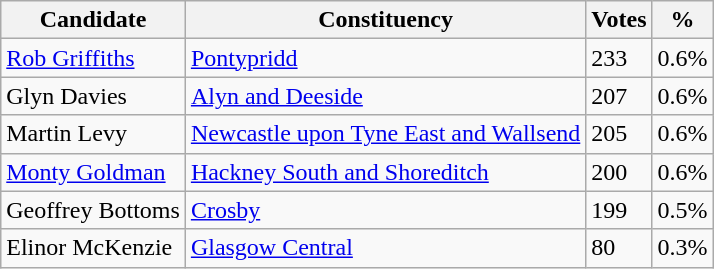<table class="wikitable">
<tr>
<th>Candidate</th>
<th>Constituency</th>
<th>Votes</th>
<th>%</th>
</tr>
<tr>
<td><a href='#'>Rob Griffiths</a></td>
<td><a href='#'>Pontypridd</a></td>
<td>233</td>
<td>0.6%</td>
</tr>
<tr>
<td>Glyn Davies</td>
<td><a href='#'>Alyn and Deeside</a></td>
<td>207</td>
<td>0.6%</td>
</tr>
<tr>
<td>Martin Levy</td>
<td><a href='#'>Newcastle upon Tyne East and Wallsend</a></td>
<td>205</td>
<td>0.6%</td>
</tr>
<tr>
<td><a href='#'>Monty Goldman</a></td>
<td><a href='#'>Hackney South and Shoreditch</a></td>
<td>200</td>
<td>0.6%</td>
</tr>
<tr>
<td>Geoffrey Bottoms</td>
<td><a href='#'>Crosby</a></td>
<td>199</td>
<td>0.5%</td>
</tr>
<tr>
<td>Elinor McKenzie</td>
<td><a href='#'>Glasgow Central</a></td>
<td>80</td>
<td>0.3%</td>
</tr>
</table>
